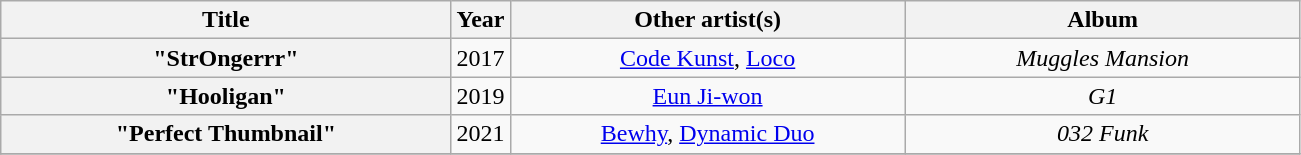<table class="wikitable plainrowheaders" style="text-align:center;">
<tr>
<th scope="col" style="width:18.3em;">Title</th>
<th scope="col">Year</th>
<th scope="col" style="width:16em;">Other artist(s)</th>
<th scope="col" style="width:16em;">Album</th>
</tr>
<tr>
<th scope="row">"StrOngerrr"</th>
<td>2017</td>
<td><a href='#'>Code Kunst</a>, <a href='#'>Loco</a></td>
<td><em>Muggles Mansion</em></td>
</tr>
<tr>
<th scope="row">"Hooligan"</th>
<td>2019</td>
<td><a href='#'>Eun Ji-won</a></td>
<td><em>G1</em></td>
</tr>
<tr>
<th scope="row">"Perfect Thumbnail"</th>
<td>2021</td>
<td><a href='#'>Bewhy</a>, <a href='#'>Dynamic Duo</a></td>
<td><em>032 Funk</em></td>
</tr>
<tr>
</tr>
</table>
